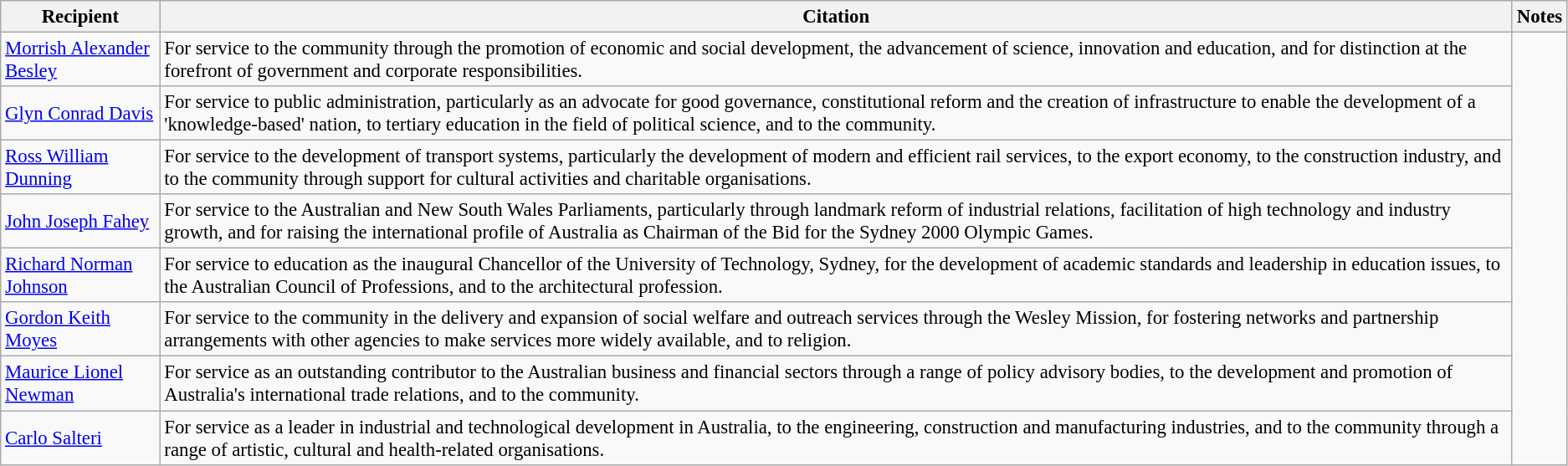<table class="wikitable" style="font-size:95%;">
<tr>
<th>Recipient</th>
<th>Citation</th>
<th>Notes</th>
</tr>
<tr>
<td><a href='#'>Morrish Alexander Besley</a></td>
<td>For service to the community through the promotion of economic and social development, the advancement of science, innovation and education, and for distinction at the forefront of government and corporate responsibilities.</td>
<td rowspan=8></td>
</tr>
<tr>
<td> <a href='#'>Glyn Conrad Davis</a></td>
<td>For service to public administration, particularly as an advocate for good governance, constitutional reform and the creation of infrastructure to enable the development of a 'knowledge-based' nation, to tertiary education in the field of political science, and to the community.</td>
</tr>
<tr>
<td><a href='#'>Ross William Dunning</a></td>
<td>For service to the development of transport systems, particularly the development of modern and efficient rail services, to the export economy, to the construction industry, and to the community through support for cultural activities and charitable organisations.</td>
</tr>
<tr>
<td> <a href='#'>John Joseph Fahey</a></td>
<td>For service to the Australian and New South Wales Parliaments, particularly through landmark reform of industrial relations, facilitation of high technology and industry growth, and for raising the international profile of Australia as Chairman of the Bid for the Sydney 2000 Olympic Games.</td>
</tr>
<tr>
<td> <a href='#'>Richard Norman Johnson</a></td>
<td>For service to education as the inaugural Chancellor of the University of Technology, Sydney, for the development of academic standards and leadership in education issues, to the Australian Council of Professions, and to the architectural profession.</td>
</tr>
<tr>
<td> <a href='#'>Gordon Keith Moyes</a></td>
<td>For service to the community in the delivery and expansion of social welfare and outreach services through the Wesley Mission, for fostering networks and partnership arrangements with other agencies to make services more widely available, and to religion.</td>
</tr>
<tr>
<td><a href='#'>Maurice Lionel Newman</a></td>
<td>For service as an outstanding contributor to the Australian business and financial sectors through a range of policy advisory bodies, to the development and promotion of Australia's international trade relations, and to the community.</td>
</tr>
<tr>
<td> <a href='#'>Carlo Salteri</a></td>
<td>For service as a leader in industrial and technological development in Australia, to the engineering, construction and manufacturing industries, and to the community through a range of artistic, cultural and health-related organisations.</td>
</tr>
</table>
